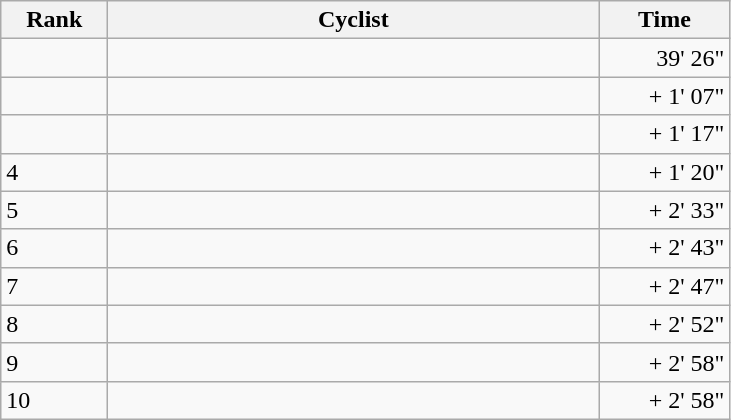<table class="wikitable">
<tr>
<th style="width: 4em;">Rank</th>
<th style="width: 20em;">Cyclist</th>
<th style="width: 5em;">Time</th>
</tr>
<tr>
<td></td>
<td></td>
<td align="right">39' 26"</td>
</tr>
<tr>
<td></td>
<td></td>
<td align="right">+ 1' 07"</td>
</tr>
<tr>
<td></td>
<td></td>
<td align="right">+ 1' 17"</td>
</tr>
<tr>
<td>4</td>
<td></td>
<td align="right">+ 1' 20"</td>
</tr>
<tr>
<td>5</td>
<td></td>
<td align="right">+ 2' 33"</td>
</tr>
<tr>
<td>6</td>
<td></td>
<td align="right">+ 2' 43"</td>
</tr>
<tr>
<td>7</td>
<td></td>
<td align="right">+ 2' 47"</td>
</tr>
<tr>
<td>8</td>
<td></td>
<td align="right">+ 2' 52"</td>
</tr>
<tr>
<td>9</td>
<td></td>
<td align="right">+ 2' 58"</td>
</tr>
<tr>
<td>10</td>
<td></td>
<td align="right">+ 2' 58"</td>
</tr>
</table>
